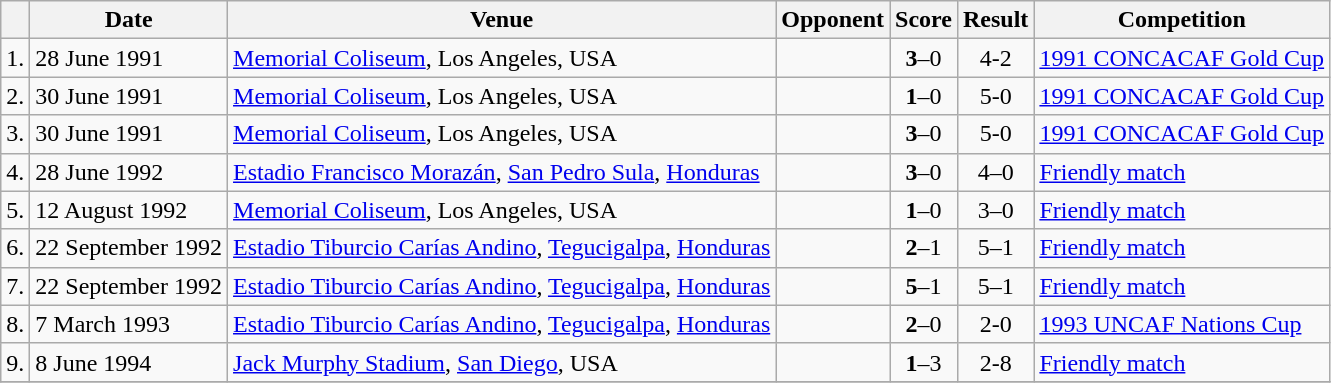<table class="wikitable">
<tr>
<th></th>
<th>Date</th>
<th>Venue</th>
<th>Opponent</th>
<th>Score</th>
<th>Result</th>
<th>Competition</th>
</tr>
<tr>
<td align="center">1.</td>
<td>28 June 1991</td>
<td><a href='#'>Memorial Coliseum</a>, Los Angeles, USA</td>
<td></td>
<td align="center"><strong>3</strong>–0</td>
<td align="center">4-2</td>
<td><a href='#'>1991 CONCACAF Gold Cup</a></td>
</tr>
<tr>
<td align="center">2.</td>
<td>30 June 1991</td>
<td><a href='#'>Memorial Coliseum</a>, Los Angeles, USA</td>
<td></td>
<td align="center"><strong>1</strong>–0</td>
<td align="center">5-0</td>
<td><a href='#'>1991 CONCACAF Gold Cup</a></td>
</tr>
<tr>
<td align="center">3.</td>
<td>30 June 1991</td>
<td><a href='#'>Memorial Coliseum</a>, Los Angeles, USA</td>
<td></td>
<td align="center"><strong>3</strong>–0</td>
<td align="center">5-0</td>
<td><a href='#'>1991 CONCACAF Gold Cup</a></td>
</tr>
<tr>
<td align="center">4.</td>
<td>28 June 1992</td>
<td><a href='#'>Estadio Francisco Morazán</a>, <a href='#'>San Pedro Sula</a>, <a href='#'>Honduras</a></td>
<td></td>
<td align="center"><strong>3</strong>–0</td>
<td align="center">4–0</td>
<td><a href='#'>Friendly match</a></td>
</tr>
<tr>
<td align="center">5.</td>
<td>12 August 1992</td>
<td><a href='#'>Memorial Coliseum</a>, Los Angeles, USA</td>
<td></td>
<td align="center"><strong>1</strong>–0</td>
<td align="center">3–0</td>
<td><a href='#'>Friendly match</a></td>
</tr>
<tr>
<td align="center">6.</td>
<td>22 September 1992</td>
<td><a href='#'>Estadio Tiburcio Carías Andino</a>, <a href='#'>Tegucigalpa</a>, <a href='#'>Honduras</a></td>
<td></td>
<td align="center"><strong>2</strong>–1</td>
<td align="center">5–1</td>
<td><a href='#'>Friendly match</a></td>
</tr>
<tr>
<td align="center">7.</td>
<td>22 September 1992</td>
<td><a href='#'>Estadio Tiburcio Carías Andino</a>, <a href='#'>Tegucigalpa</a>, <a href='#'>Honduras</a></td>
<td></td>
<td align="center"><strong>5</strong>–1</td>
<td align="center">5–1</td>
<td><a href='#'>Friendly match</a></td>
</tr>
<tr>
<td align="center">8.</td>
<td>7 March 1993</td>
<td><a href='#'>Estadio Tiburcio Carías Andino</a>, <a href='#'>Tegucigalpa</a>, <a href='#'>Honduras</a></td>
<td></td>
<td align="center"><strong>2</strong>–0</td>
<td align="center">2-0</td>
<td><a href='#'>1993 UNCAF Nations Cup</a></td>
</tr>
<tr>
<td align="center">9.</td>
<td>8 June 1994</td>
<td><a href='#'>Jack Murphy Stadium</a>, <a href='#'>San Diego</a>, USA</td>
<td></td>
<td align="center"><strong>1</strong>–3</td>
<td align="center">2-8</td>
<td><a href='#'>Friendly match</a></td>
</tr>
<tr>
</tr>
</table>
